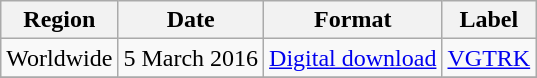<table class=wikitable>
<tr>
<th>Region</th>
<th>Date</th>
<th>Format</th>
<th>Label</th>
</tr>
<tr>
<td>Worldwide</td>
<td>5 March 2016</td>
<td><a href='#'>Digital download</a></td>
<td><a href='#'>VGTRK</a></td>
</tr>
<tr>
</tr>
</table>
